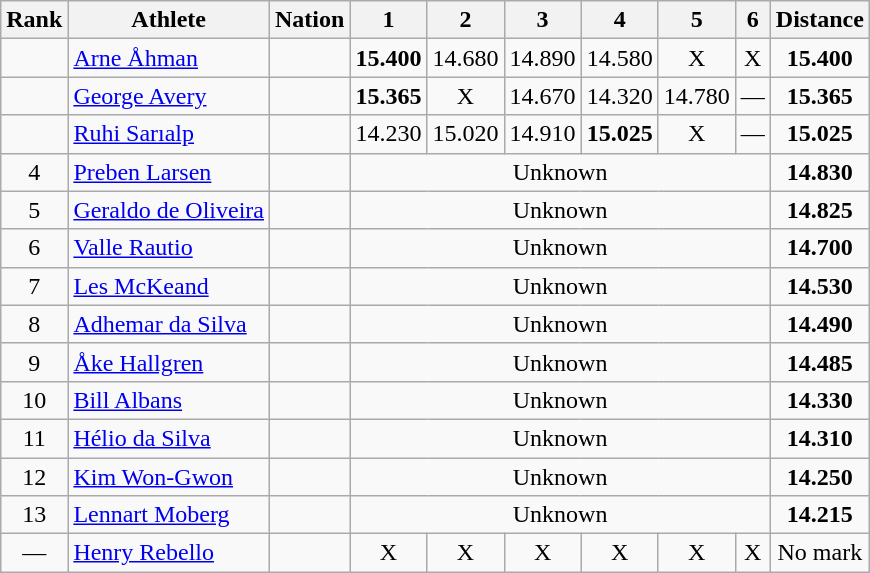<table class="wikitable sortable" style="text-align:center">
<tr>
<th>Rank</th>
<th>Athlete</th>
<th>Nation</th>
<th>1</th>
<th>2</th>
<th>3</th>
<th>4</th>
<th>5</th>
<th>6</th>
<th>Distance</th>
</tr>
<tr>
<td></td>
<td align="left"><a href='#'>Arne Åhman</a></td>
<td align="left"></td>
<td><strong>15.400</strong></td>
<td>14.680</td>
<td>14.890</td>
<td>14.580</td>
<td data-sort-value=1.00>X</td>
<td data-sort-value=1.00>X</td>
<td><strong>15.400</strong></td>
</tr>
<tr>
<td></td>
<td align="left"><a href='#'>George Avery</a></td>
<td align="left"></td>
<td><strong>15.365</strong></td>
<td data-sort-value=1.00>X</td>
<td>14.670</td>
<td>14.320</td>
<td>14.780</td>
<td data-sort-value=1.00>—</td>
<td><strong>15.365</strong></td>
</tr>
<tr>
<td></td>
<td align="left"><a href='#'>Ruhi Sarıalp</a></td>
<td align="left"></td>
<td>14.230</td>
<td>15.020</td>
<td>14.910</td>
<td><strong>15.025</strong></td>
<td data-sort-value=1.00>X</td>
<td data-sort-value=1.00>—</td>
<td><strong>15.025</strong></td>
</tr>
<tr>
<td>4</td>
<td align="left"><a href='#'>Preben Larsen</a></td>
<td align="left"></td>
<td colspan=6 data-sort-value=14.830>Unknown</td>
<td><strong>14.830</strong></td>
</tr>
<tr>
<td>5</td>
<td align="left"><a href='#'>Geraldo de Oliveira</a></td>
<td align="left"></td>
<td colspan=6 data-sort-value=14.825>Unknown</td>
<td><strong>14.825</strong></td>
</tr>
<tr>
<td>6</td>
<td align="left"><a href='#'>Valle Rautio</a></td>
<td align="left"></td>
<td colspan=6 data-sort-value=14.700>Unknown</td>
<td><strong>14.700</strong></td>
</tr>
<tr>
<td>7</td>
<td align="left"><a href='#'>Les McKeand</a></td>
<td align="left"></td>
<td colspan=6 data-sort-value=14.530>Unknown</td>
<td><strong>14.530</strong></td>
</tr>
<tr>
<td>8</td>
<td align="left"><a href='#'>Adhemar da Silva</a></td>
<td align="left"></td>
<td colspan=6 data-sort-value=14.490>Unknown</td>
<td><strong>14.490</strong></td>
</tr>
<tr>
<td>9</td>
<td align="left"><a href='#'>Åke Hallgren</a></td>
<td align="left"></td>
<td colspan=6 data-sort-value=14.485>Unknown</td>
<td><strong>14.485</strong></td>
</tr>
<tr>
<td>10</td>
<td align="left"><a href='#'>Bill Albans</a></td>
<td align="left"></td>
<td colspan=6 data-sort-value=14.330>Unknown</td>
<td><strong>14.330</strong></td>
</tr>
<tr>
<td>11</td>
<td align="left"><a href='#'>Hélio da Silva</a></td>
<td align="left"></td>
<td colspan=6 data-sort-value=14.310>Unknown</td>
<td><strong>14.310</strong></td>
</tr>
<tr>
<td>12</td>
<td align="left"><a href='#'>Kim Won-Gwon</a></td>
<td align="left"></td>
<td colspan=6 data-sort-value=14.250>Unknown</td>
<td><strong>14.250</strong></td>
</tr>
<tr>
<td>13</td>
<td align="left"><a href='#'>Lennart Moberg</a></td>
<td align="left"></td>
<td colspan=6 data-sort-value=14.215>Unknown</td>
<td><strong>14.215</strong></td>
</tr>
<tr>
<td data-sort-value=14>—</td>
<td align="left"><a href='#'>Henry Rebello</a></td>
<td align="left"></td>
<td data-sort-value=1.00>X</td>
<td data-sort-value=1.00>X</td>
<td data-sort-value=1.00>X</td>
<td data-sort-value=1.00>X</td>
<td data-sort-value=1.00>X</td>
<td data-sort-value=1.00>X</td>
<td data-sort-value=1.00>No mark</td>
</tr>
</table>
